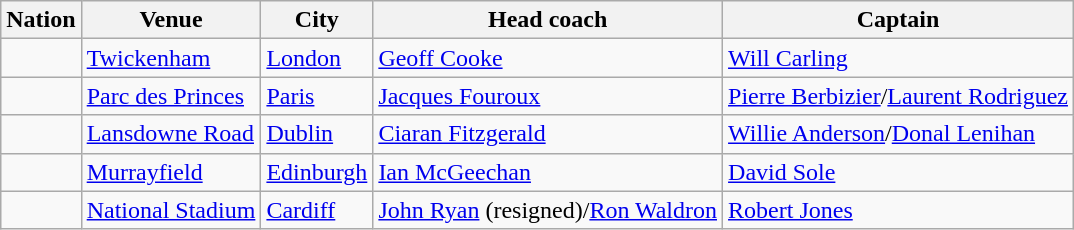<table class="wikitable">
<tr>
<th><strong>Nation</strong></th>
<th><strong>Venue</strong></th>
<th><strong>City</strong></th>
<th><strong>Head coach</strong></th>
<th><strong>Captain</strong></th>
</tr>
<tr>
<td></td>
<td><a href='#'>Twickenham</a></td>
<td><a href='#'>London</a></td>
<td><a href='#'>Geoff Cooke</a></td>
<td><a href='#'>Will Carling</a></td>
</tr>
<tr>
<td></td>
<td><a href='#'>Parc des Princes</a></td>
<td><a href='#'>Paris</a></td>
<td><a href='#'>Jacques Fouroux</a></td>
<td><a href='#'>Pierre Berbizier</a>/<a href='#'>Laurent Rodriguez</a></td>
</tr>
<tr>
<td></td>
<td><a href='#'>Lansdowne Road</a></td>
<td><a href='#'>Dublin</a></td>
<td><a href='#'>Ciaran Fitzgerald</a></td>
<td><a href='#'>Willie Anderson</a>/<a href='#'>Donal Lenihan</a></td>
</tr>
<tr>
<td></td>
<td><a href='#'>Murrayfield</a></td>
<td><a href='#'>Edinburgh</a></td>
<td><a href='#'>Ian McGeechan</a></td>
<td><a href='#'>David Sole</a></td>
</tr>
<tr>
<td></td>
<td><a href='#'>National Stadium</a></td>
<td><a href='#'>Cardiff</a></td>
<td><a href='#'>John Ryan</a> (resigned)/<a href='#'>Ron Waldron</a></td>
<td><a href='#'>Robert Jones</a></td>
</tr>
</table>
